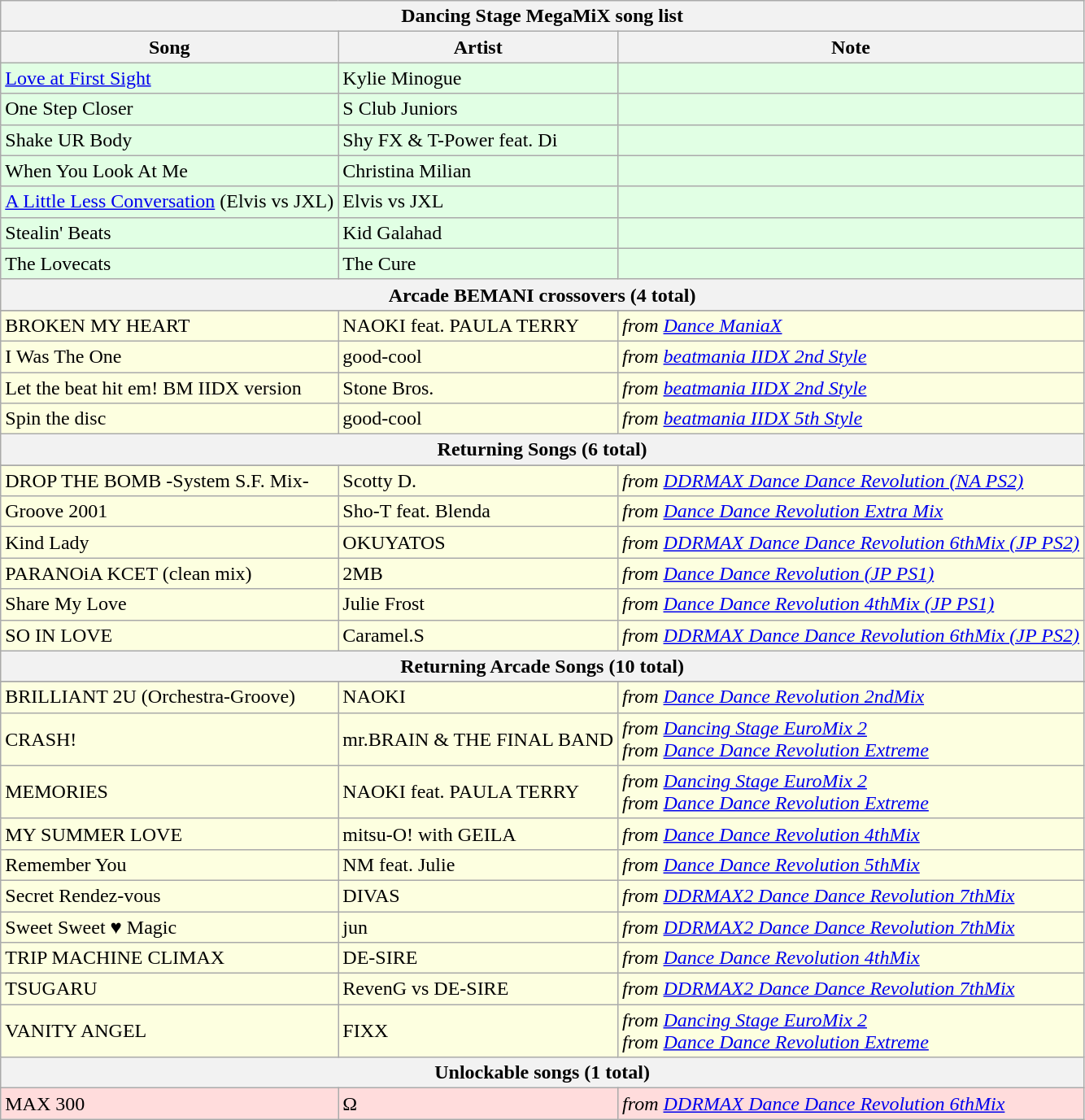<table class="wikitable collapsible collapsed">
<tr>
<th colspan="3">Dancing Stage MegaMiX song list</th>
</tr>
<tr>
<th>Song</th>
<th>Artist</th>
<th>Note</th>
</tr>
<tr style="background:#E1FFE4;">
<td><a href='#'>Love at First Sight</a></td>
<td>Kylie Minogue</td>
<td></td>
</tr>
<tr style="background:#E1FFE4;">
<td>One Step Closer</td>
<td>S Club Juniors</td>
<td></td>
</tr>
<tr style="background:#E1FFE4;">
<td>Shake UR Body</td>
<td>Shy FX & T-Power feat. Di</td>
<td></td>
</tr>
<tr style="background:#E1FFE4;">
<td>When You Look At Me</td>
<td>Christina Milian</td>
<td></td>
</tr>
<tr style="background:#E1FFE4;">
<td><a href='#'>A Little Less Conversation</a> (Elvis vs JXL)</td>
<td>Elvis vs JXL</td>
<td></td>
</tr>
<tr style="background:#E1FFE4;">
<td>Stealin' Beats</td>
<td>Kid Galahad</td>
<td></td>
</tr>
<tr style="background:#E1FFE4;">
<td>The Lovecats</td>
<td>The Cure</td>
<td></td>
</tr>
<tr style="background:#FDFFE0;">
<th colspan="3">Arcade BEMANI crossovers (4 total)</th>
</tr>
<tr>
</tr>
<tr style="background:#FDFFE0;">
<td>BROKEN MY HEART</td>
<td>NAOKI feat. PAULA TERRY</td>
<td><em>from <a href='#'>Dance ManiaX</a></em></td>
</tr>
<tr style="background:#FDFFE0;">
<td>I Was The One</td>
<td>good-cool</td>
<td><em>from <a href='#'>beatmania IIDX 2nd Style</a></em></td>
</tr>
<tr style="background:#FDFFE0;">
<td>Let the beat hit em! BM IIDX version</td>
<td>Stone Bros.</td>
<td><em>from <a href='#'>beatmania IIDX 2nd Style</a></em></td>
</tr>
<tr style="background:#FDFFE0;">
<td>Spin the disc</td>
<td>good-cool</td>
<td><em>from <a href='#'>beatmania IIDX 5th Style</a></em></td>
</tr>
<tr style="background:#FDFFE0;">
<th colspan="3">Returning Songs (6 total)</th>
</tr>
<tr>
</tr>
<tr style="background:#FDFFE0;">
<td>DROP THE BOMB -System S.F. Mix-</td>
<td>Scotty D.</td>
<td><em>from <a href='#'>DDRMAX Dance Dance Revolution (NA PS2)</a></em></td>
</tr>
<tr style="background:#FDFFE0;">
<td>Groove 2001</td>
<td>Sho-T feat. Blenda</td>
<td><em>from <a href='#'>Dance Dance Revolution Extra Mix</a></em></td>
</tr>
<tr style="background:#FDFFE0;">
<td>Kind Lady</td>
<td>OKUYATOS</td>
<td><em>from <a href='#'>DDRMAX Dance Dance Revolution 6thMix (JP PS2)</a></em></td>
</tr>
<tr style="background:#FDFFE0;">
<td>PARANOiA KCET (clean mix)</td>
<td>2MB</td>
<td><em>from <a href='#'>Dance Dance Revolution (JP PS1)</a></em></td>
</tr>
<tr style="background:#FDFFE0;">
<td>Share My Love</td>
<td>Julie Frost</td>
<td><em>from <a href='#'>Dance Dance Revolution 4thMix (JP PS1)</a></em></td>
</tr>
<tr style="background:#FDFFE0;">
<td>SO IN LOVE</td>
<td>Caramel.S</td>
<td><em>from <a href='#'>DDRMAX Dance Dance Revolution 6thMix (JP PS2)</a></em></td>
</tr>
<tr style="background:#FDFFE0;">
<th colspan="3">Returning Arcade Songs (10 total)</th>
</tr>
<tr>
</tr>
<tr style="background:#FDFFE0;">
<td>BRILLIANT 2U (Orchestra-Groove)</td>
<td>NAOKI</td>
<td><em>from <a href='#'>Dance Dance Revolution 2ndMix</a></em></td>
</tr>
<tr style="background:#FDFFE0;">
<td>CRASH!</td>
<td>mr.BRAIN & THE FINAL BAND</td>
<td><em>from <a href='#'>Dancing Stage EuroMix 2</a><br>from <a href='#'>Dance Dance Revolution Extreme</a></em></td>
</tr>
<tr style="background:#FDFFE0;">
<td>MEMORIES</td>
<td>NAOKI feat. PAULA TERRY</td>
<td><em>from <a href='#'>Dancing Stage EuroMix 2</a><br>from <a href='#'>Dance Dance Revolution Extreme</a></em></td>
</tr>
<tr style="background:#FDFFE0;">
<td>MY SUMMER LOVE</td>
<td>mitsu-O! with GEILA</td>
<td><em>from <a href='#'>Dance Dance Revolution 4thMix</a></em></td>
</tr>
<tr style="background:#FDFFE0;">
<td>Remember You</td>
<td>NM feat. Julie</td>
<td><em>from <a href='#'>Dance Dance Revolution 5thMix</a></em></td>
</tr>
<tr style="background:#FDFFE0;">
<td>Secret Rendez-vous</td>
<td>DIVAS</td>
<td><em>from <a href='#'>DDRMAX2 Dance Dance Revolution 7thMix</a></em></td>
</tr>
<tr style="background:#FDFFE0;">
<td>Sweet Sweet ♥ Magic</td>
<td>jun</td>
<td><em>from <a href='#'>DDRMAX2 Dance Dance Revolution 7thMix</a></em></td>
</tr>
<tr style="background:#FDFFE0;">
<td>TRIP MACHINE CLIMAX</td>
<td>DE-SIRE</td>
<td><em>from <a href='#'>Dance Dance Revolution 4thMix</a></em></td>
</tr>
<tr style="background:#FDFFE0;">
<td>TSUGARU</td>
<td>RevenG vs DE-SIRE</td>
<td><em>from <a href='#'>DDRMAX2 Dance Dance Revolution 7thMix</a></em></td>
</tr>
<tr style="background:#FDFFE0;">
<td>VANITY ANGEL</td>
<td>FIXX</td>
<td><em>from <a href='#'>Dancing Stage EuroMix 2</a><br>from <a href='#'>Dance Dance Revolution Extreme</a></em></td>
</tr>
<tr>
<th colspan="3">Unlockable songs (1 total)</th>
</tr>
<tr style="background:#FFDCDC;">
<td>MAX 300</td>
<td>Ω</td>
<td><em>from <a href='#'>DDRMAX Dance Dance Revolution 6thMix</a></em></td>
</tr>
</table>
